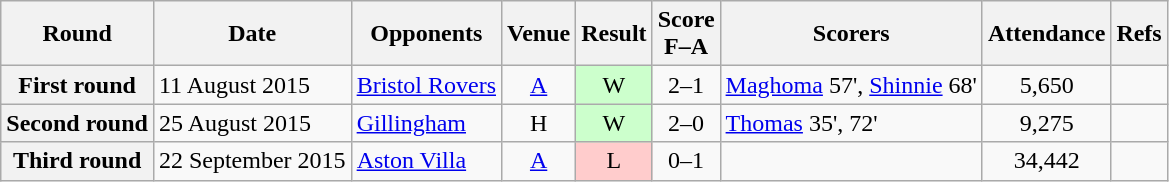<table class="wikitable plainrowheaders" style=text-align:center>
<tr>
<th scope=col>Round</th>
<th scope=col>Date</th>
<th scope=col>Opponents</th>
<th scope=col>Venue</th>
<th scope=col>Result</th>
<th scope=col>Score<br>F–A</th>
<th scope=col>Scorers</th>
<th scope=col>Attendance</th>
<th scope=col>Refs</th>
</tr>
<tr>
<th scope=row>First round</th>
<td style=text-align:left>11 August 2015</td>
<td style=text-align:left><a href='#'>Bristol Rovers</a></td>
<td><a href='#'>A</a></td>
<td style=background:#cfc>W</td>
<td>2–1</td>
<td style=text-align:left><a href='#'>Maghoma</a> 57', <a href='#'>Shinnie</a> 68'</td>
<td>5,650</td>
<td></td>
</tr>
<tr>
<th scope=row>Second round</th>
<td style=text-align:left>25 August 2015</td>
<td style=text-align:left><a href='#'>Gillingham</a></td>
<td>H</td>
<td style=background:#cfc>W</td>
<td>2–0</td>
<td style=text-align:left><a href='#'>Thomas</a> 35', 72'</td>
<td>9,275</td>
<td></td>
</tr>
<tr>
<th scope=row>Third round</th>
<td style=text-align:left>22 September 2015</td>
<td style=text-align:left><a href='#'>Aston Villa</a></td>
<td><a href='#'>A</a></td>
<td style=background:#fcc>L</td>
<td>0–1</td>
<td></td>
<td>34,442</td>
<td></td>
</tr>
</table>
